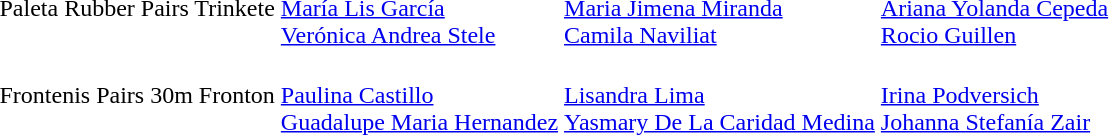<table>
<tr>
<td>Paleta Rubber Pairs Trinkete<br></td>
<td><br><a href='#'>María Lis García</a><br><a href='#'>Verónica Andrea Stele</a></td>
<td><br><a href='#'>Maria Jimena Miranda</a><br><a href='#'>Camila Naviliat</a></td>
<td><br><a href='#'>Ariana Yolanda Cepeda</a><br><a href='#'>Rocio Guillen</a></td>
</tr>
<tr>
<td>Frontenis Pairs 30m Fronton<br></td>
<td><br><a href='#'>Paulina Castillo</a><br><a href='#'>Guadalupe Maria Hernandez</a></td>
<td><br><a href='#'>Lisandra Lima</a><br><a href='#'>Yasmary De La Caridad Medina</a></td>
<td><br><a href='#'>Irina Podversich</a><br><a href='#'>Johanna Stefanía Zair</a></td>
</tr>
</table>
